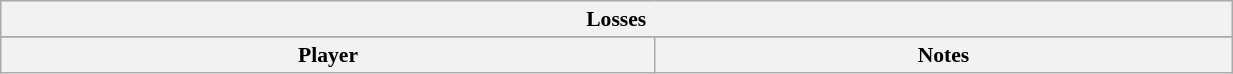<table class="wikitable" width="65%" style="font-size:90%">
<tr bgcolor="#efefef">
<th colspan=11>Losses</th>
</tr>
<tr bgcolor="#efefef">
</tr>
<tr>
<th>Player</th>
<th>Notes</th>
</tr>
</table>
